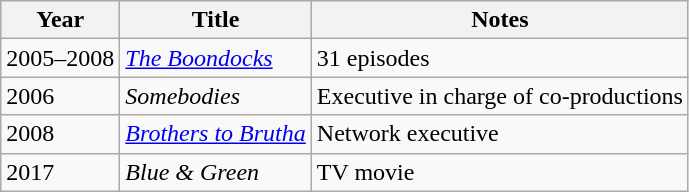<table class = "wikitable">
<tr>
<th>Year</th>
<th>Title</th>
<th>Notes</th>
</tr>
<tr>
<td>2005–2008</td>
<td><em><a href='#'>The Boondocks</a></em></td>
<td>31 episodes</td>
</tr>
<tr>
<td>2006</td>
<td><em>Somebodies</em></td>
<td>Executive in charge of co-productions</td>
</tr>
<tr>
<td>2008</td>
<td><em><a href='#'>Brothers to Brutha</a></em></td>
<td>Network executive</td>
</tr>
<tr>
<td>2017</td>
<td><em>Blue & Green</em></td>
<td>TV movie</td>
</tr>
</table>
